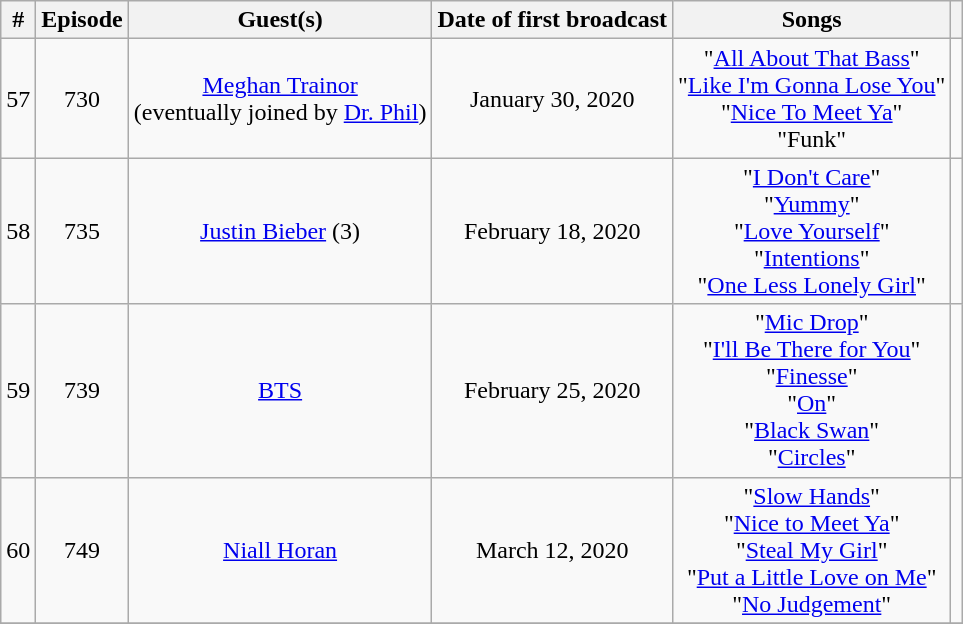<table class="wikitable" style="text-align:center">
<tr>
<th>#</th>
<th>Episode</th>
<th>Guest(s)</th>
<th>Date of first broadcast</th>
<th>Songs</th>
<th></th>
</tr>
<tr>
<td>57</td>
<td>730</td>
<td><a href='#'>Meghan Trainor</a> <br>(eventually joined by <a href='#'>Dr. Phil</a>)</td>
<td scope="row">January 30, 2020</td>
<td>"<a href='#'>All About That Bass</a>"<br>"<a href='#'>Like I'm Gonna Lose You</a>"<br>"<a href='#'>Nice To Meet Ya</a>"<br>"Funk"</td>
<td></td>
</tr>
<tr>
<td>58</td>
<td>735</td>
<td><a href='#'>Justin Bieber</a> (3)</td>
<td scope="row">February 18, 2020</td>
<td>"<a href='#'>I Don't Care</a>"<br>"<a href='#'>Yummy</a>"<br>"<a href='#'>Love Yourself</a>"<br>"<a href='#'>Intentions</a>"<br>"<a href='#'>One Less Lonely Girl</a>"</td>
<td></td>
</tr>
<tr>
<td>59</td>
<td>739</td>
<td><a href='#'>BTS</a></td>
<td scope="row">February 25, 2020</td>
<td>"<a href='#'>Mic Drop</a>"<br>"<a href='#'>I'll Be There for You</a>"<br>"<a href='#'>Finesse</a>"<br>"<a href='#'>On</a>"<br>"<a href='#'>Black Swan</a>"<br>"<a href='#'>Circles</a>"</td>
<td></td>
</tr>
<tr>
<td>60</td>
<td>749</td>
<td><a href='#'>Niall Horan</a></td>
<td scope="row">March 12, 2020</td>
<td>"<a href='#'>Slow Hands</a>"<br>"<a href='#'>Nice to Meet Ya</a>"<br>"<a href='#'>Steal My Girl</a>"<br>"<a href='#'>Put a Little Love on Me</a>"<br>"<a href='#'>No Judgement</a>"</td>
<td></td>
</tr>
<tr>
</tr>
</table>
